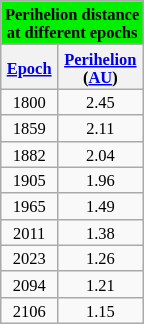<table class=wikitable style="text-align:center; font-size:11px; float:right; margin:2px">
<tr bgcolor= style="font-size: smaller;">
<td colspan="8" style="text-align:center;"><strong>Perihelion distance<br>at different epochs</strong></td>
</tr>
<tr>
<th><a href='#'>Epoch</a></th>
<th><a href='#'>Perihelion</a><br>(<a href='#'>AU</a>)</th>
</tr>
<tr>
<td>1800</td>
<td>2.45</td>
</tr>
<tr>
<td>1859</td>
<td>2.11</td>
</tr>
<tr>
<td>1882</td>
<td>2.04</td>
</tr>
<tr>
<td>1905</td>
<td>1.96</td>
</tr>
<tr>
<td>1965</td>
<td>1.49</td>
</tr>
<tr>
<td>2011</td>
<td>1.38</td>
</tr>
<tr>
<td>2023</td>
<td>1.26</td>
</tr>
<tr>
<td>2094</td>
<td>1.21</td>
</tr>
<tr>
<td>2106</td>
<td>1.15</td>
</tr>
</table>
